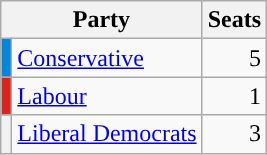<table class="wikitable">
<tr>
<th colspan=2>Party</th>
<th>Seats</th>
</tr>
<tr>
<th style="background-color: #0087DC"></th>
<td><a href='#'>Conservative</a></td>
<td align=right>5</td>
</tr>
<tr>
<th style="background-color: #DC241f"></th>
<td><a href='#'>Labour</a></td>
<td align=right>1</td>
</tr>
<tr>
<th style="background-color: "></th>
<td><a href='#'>Liberal Democrats</a></td>
<td align=right>3</td>
</tr>
</table>
